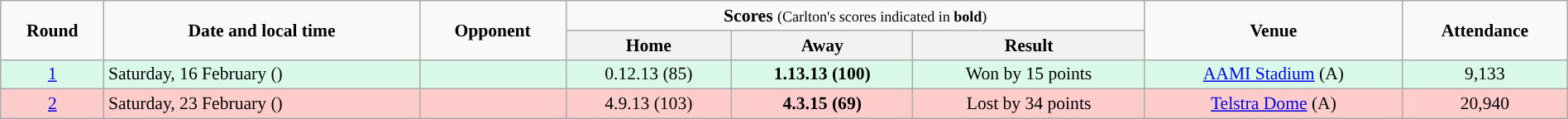<table class="wikitable" style="font-size:90%; text-align:center; width: 100%; margin-left: auto; margin-right: auto;">
<tr>
<td rowspan=2><strong>Round</strong></td>
<td rowspan=2><strong>Date and local time</strong></td>
<td rowspan=2><strong>Opponent</strong></td>
<td colspan=3><strong>Scores</strong> <small>(Carlton's scores indicated in <strong>bold</strong>)</small></td>
<td rowspan=2><strong>Venue</strong></td>
<td rowspan=2><strong>Attendance</strong></td>
</tr>
<tr>
<th>Home</th>
<th>Away</th>
<th>Result</th>
</tr>
<tr style="background:#d9f9e9;">
<td rowspan=1><a href='#'>1</a></td>
<td style="text-align:left;">Saturday, 16 February ()</td>
<td style="text-align:left;"></td>
<td>0.12.13 (85)</td>
<td><strong>1.13.13 (100)</strong></td>
<td>Won by 15 points </td>
<td><a href='#'>AAMI Stadium</a> (A)</td>
<td>9,133</td>
</tr>
<tr style="background:#fcc;">
<td rowspan=1><a href='#'>2</a></td>
<td style="text-align:left;">Saturday, 23 February ()</td>
<td style="text-align:left;"></td>
<td>4.9.13 (103)</td>
<td><strong>4.3.15 (69)</strong></td>
<td>Lost by 34 points </td>
<td><a href='#'>Telstra Dome</a> (A)</td>
<td>20,940</td>
</tr>
</table>
